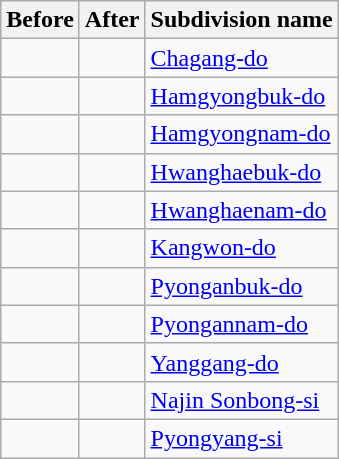<table class="wikitable sortable mw-collapsible">
<tr>
<th>Before</th>
<th>After</th>
<th>Subdivision name</th>
</tr>
<tr>
<td></td>
<td></td>
<td><a href='#'>Chagang-do</a></td>
</tr>
<tr>
<td></td>
<td></td>
<td><a href='#'>Hamgyongbuk-do</a></td>
</tr>
<tr>
<td></td>
<td></td>
<td><a href='#'>Hamgyongnam-do</a></td>
</tr>
<tr>
<td></td>
<td></td>
<td><a href='#'>Hwanghaebuk-do</a></td>
</tr>
<tr>
<td></td>
<td></td>
<td><a href='#'>Hwanghaenam-do</a></td>
</tr>
<tr>
<td></td>
<td></td>
<td><a href='#'>Kangwon-do</a></td>
</tr>
<tr>
<td></td>
<td></td>
<td><a href='#'>Pyonganbuk-do</a></td>
</tr>
<tr>
<td></td>
<td></td>
<td><a href='#'>Pyongannam-do</a></td>
</tr>
<tr>
<td></td>
<td></td>
<td><a href='#'>Yanggang-do</a></td>
</tr>
<tr>
<td></td>
<td></td>
<td><a href='#'>Najin Sonbong-si</a></td>
</tr>
<tr>
<td></td>
<td></td>
<td><a href='#'>Pyongyang-si</a></td>
</tr>
</table>
